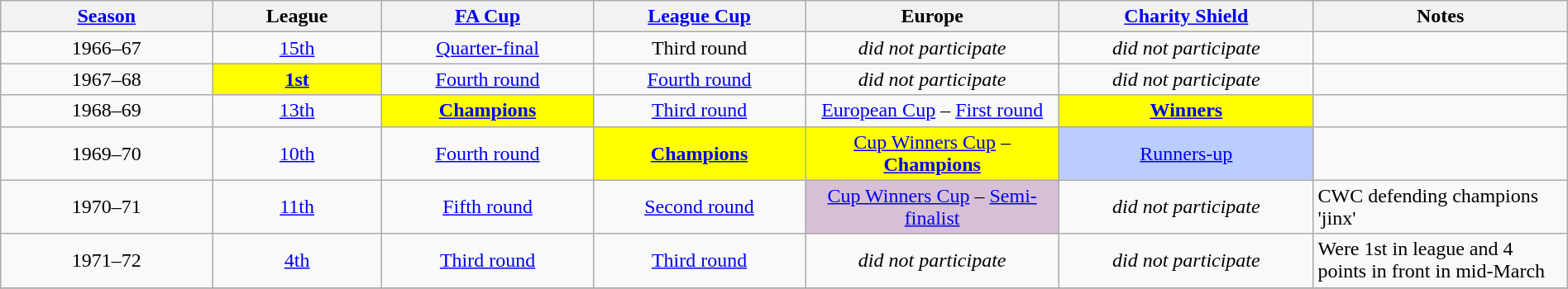<table class="wikitable" style="text-align: center;" width=100%;>
<tr>
<th width=10%><a href='#'>Season</a></th>
<th width=8%>League</th>
<th width=10%><a href='#'>FA Cup</a></th>
<th width=10%><a href='#'>League Cup</a></th>
<th width=12%>Europe</th>
<th width=12%><a href='#'>Charity Shield</a></th>
<th width=12%>Notes</th>
</tr>
<tr>
<td style="text-align:center;">1966–67</td>
<td><a href='#'>15th</a></td>
<td><a href='#'>Quarter-final</a></td>
<td>Third round</td>
<td><em>did not participate</em></td>
<td><em>did not participate</em></td>
<td></td>
</tr>
<tr>
<td style="text-align:center;">1967–68</td>
<td style="background:#FFFF00;"><strong><a href='#'>1st</a></strong></td>
<td><a href='#'>Fourth round</a></td>
<td><a href='#'>Fourth round</a></td>
<td><em>did not participate</em></td>
<td><em>did not participate</em></td>
<td></td>
</tr>
<tr>
<td style="text-align:center;">1968–69</td>
<td><a href='#'>13th</a></td>
<td style="background:#FFFF00;"><strong><a href='#'>Champions</a></strong></td>
<td><a href='#'>Third round</a></td>
<td><a href='#'>European Cup</a> – <a href='#'>First round</a></td>
<td style="background:#FFFF00;"><strong><a href='#'>Winners</a></strong></td>
<td></td>
</tr>
<tr>
<td style="text-align:center;">1969–70</td>
<td><a href='#'>10th</a></td>
<td><a href='#'>Fourth round</a></td>
<td style="background:#FFFF00;"><strong><a href='#'>Champions</a></strong></td>
<td style="background:#FFFF00;"><a href='#'>Cup Winners Cup</a> – <strong><a href='#'>Champions</a></strong></td>
<td style="background:#bbccff;"><a href='#'>Runners-up</a></td>
<td></td>
</tr>
<tr>
<td style="text-align:center;">1970–71</td>
<td><a href='#'>11th</a></td>
<td><a href='#'>Fifth round</a></td>
<td><a href='#'>Second round</a></td>
<td style="background:#D8BFD8;"><a href='#'>Cup Winners Cup</a> – <a href='#'>Semi-finalist</a></td>
<td><em>did not participate</em></td>
<td style="text-align:left;">CWC defending champions 'jinx'</td>
</tr>
<tr>
<td style="text-align:center;">1971–72</td>
<td><a href='#'>4th</a></td>
<td><a href='#'>Third round</a></td>
<td><a href='#'>Third round</a></td>
<td><em>did not participate</em></td>
<td><em>did not participate</em></td>
<td style="text-align:left;">Were 1st in league and 4 points in front in mid-March</td>
</tr>
<tr>
</tr>
</table>
